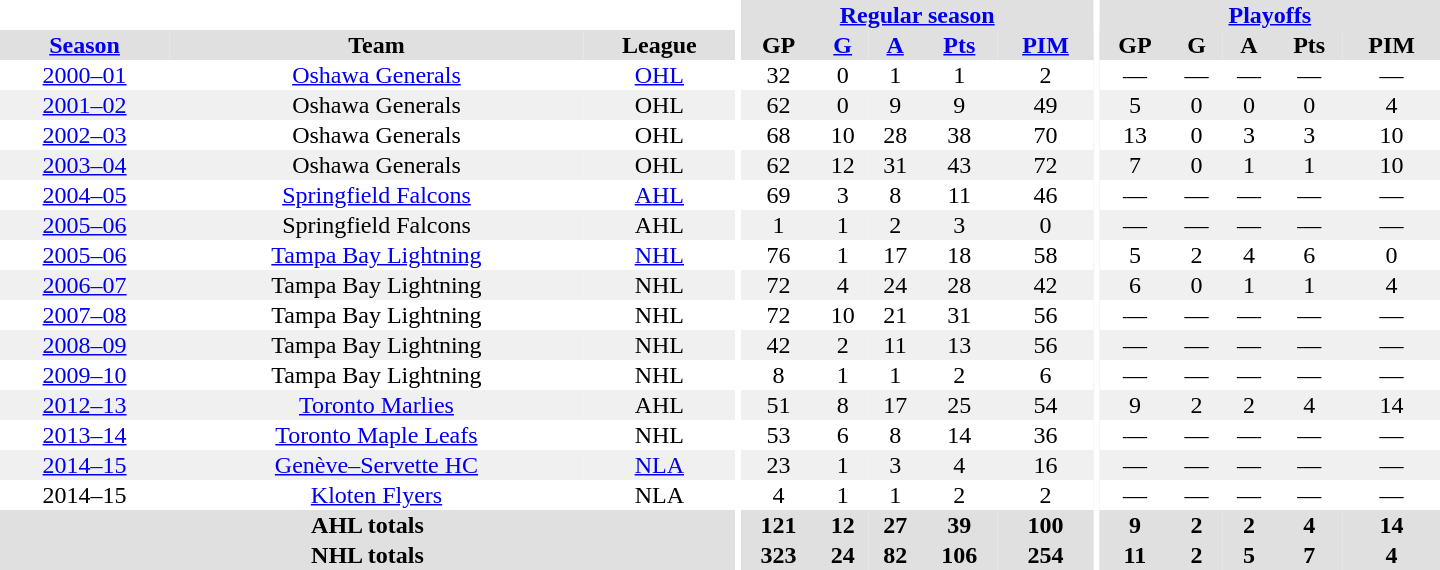<table border="0" cellpadding="1" cellspacing="0" style="text-align:center; width:60em">
<tr bgcolor="#e0e0e0">
<th colspan="3" bgcolor="#ffffff"></th>
<th rowspan="99" bgcolor="#ffffff"></th>
<th colspan="5"><a href='#'>Regular season</a></th>
<th rowspan="99" bgcolor="#ffffff"></th>
<th colspan="5"><a href='#'>Playoffs</a></th>
</tr>
<tr bgcolor="#e0e0e0">
<th><a href='#'>Season</a></th>
<th>Team</th>
<th>League</th>
<th>GP</th>
<th><a href='#'>G</a></th>
<th><a href='#'>A</a></th>
<th><a href='#'>Pts</a></th>
<th><a href='#'>PIM</a></th>
<th>GP</th>
<th>G</th>
<th>A</th>
<th>Pts</th>
<th>PIM</th>
</tr>
<tr>
<td><a href='#'>2000–01</a></td>
<td><a href='#'>Oshawa Generals</a></td>
<td><a href='#'>OHL</a></td>
<td>32</td>
<td>0</td>
<td>1</td>
<td>1</td>
<td>2</td>
<td>—</td>
<td>—</td>
<td>—</td>
<td>—</td>
<td>—</td>
</tr>
<tr bgcolor="#f0f0f0">
<td><a href='#'>2001–02</a></td>
<td>Oshawa Generals</td>
<td>OHL</td>
<td>62</td>
<td>0</td>
<td>9</td>
<td>9</td>
<td>49</td>
<td>5</td>
<td>0</td>
<td>0</td>
<td>0</td>
<td>4</td>
</tr>
<tr>
<td><a href='#'>2002–03</a></td>
<td>Oshawa Generals</td>
<td>OHL</td>
<td>68</td>
<td>10</td>
<td>28</td>
<td>38</td>
<td>70</td>
<td>13</td>
<td>0</td>
<td>3</td>
<td>3</td>
<td>10</td>
</tr>
<tr bgcolor="#f0f0f0">
<td><a href='#'>2003–04</a></td>
<td>Oshawa Generals</td>
<td>OHL</td>
<td>62</td>
<td>12</td>
<td>31</td>
<td>43</td>
<td>72</td>
<td>7</td>
<td>0</td>
<td>1</td>
<td>1</td>
<td>10</td>
</tr>
<tr>
<td><a href='#'>2004–05</a></td>
<td><a href='#'>Springfield Falcons</a></td>
<td><a href='#'>AHL</a></td>
<td>69</td>
<td>3</td>
<td>8</td>
<td>11</td>
<td>46</td>
<td>—</td>
<td>—</td>
<td>—</td>
<td>—</td>
<td>—</td>
</tr>
<tr bgcolor="#f0f0f0">
<td><a href='#'>2005–06</a></td>
<td>Springfield Falcons</td>
<td>AHL</td>
<td>1</td>
<td>1</td>
<td>2</td>
<td>3</td>
<td>0</td>
<td>—</td>
<td>—</td>
<td>—</td>
<td>—</td>
<td>—</td>
</tr>
<tr>
<td><a href='#'>2005–06</a></td>
<td><a href='#'>Tampa Bay Lightning</a></td>
<td><a href='#'>NHL</a></td>
<td>76</td>
<td>1</td>
<td>17</td>
<td>18</td>
<td>58</td>
<td>5</td>
<td>2</td>
<td>4</td>
<td>6</td>
<td>0</td>
</tr>
<tr bgcolor="#f0f0f0">
<td><a href='#'>2006–07</a></td>
<td>Tampa Bay Lightning</td>
<td>NHL</td>
<td>72</td>
<td>4</td>
<td>24</td>
<td>28</td>
<td>42</td>
<td>6</td>
<td>0</td>
<td>1</td>
<td>1</td>
<td>4</td>
</tr>
<tr>
<td><a href='#'>2007–08</a></td>
<td>Tampa Bay Lightning</td>
<td>NHL</td>
<td>72</td>
<td>10</td>
<td>21</td>
<td>31</td>
<td>56</td>
<td>—</td>
<td>—</td>
<td>—</td>
<td>—</td>
<td>—</td>
</tr>
<tr bgcolor="#f0f0f0">
<td><a href='#'>2008–09</a></td>
<td>Tampa Bay Lightning</td>
<td>NHL</td>
<td>42</td>
<td>2</td>
<td>11</td>
<td>13</td>
<td>56</td>
<td>—</td>
<td>—</td>
<td>—</td>
<td>—</td>
<td>—</td>
</tr>
<tr>
<td><a href='#'>2009–10</a></td>
<td>Tampa Bay Lightning</td>
<td>NHL</td>
<td>8</td>
<td>1</td>
<td>1</td>
<td>2</td>
<td>6</td>
<td>—</td>
<td>—</td>
<td>—</td>
<td>—</td>
<td>—</td>
</tr>
<tr bgcolor="#f0f0f0">
<td><a href='#'>2012–13</a></td>
<td><a href='#'>Toronto Marlies</a></td>
<td>AHL</td>
<td>51</td>
<td>8</td>
<td>17</td>
<td>25</td>
<td>54</td>
<td>9</td>
<td>2</td>
<td>2</td>
<td>4</td>
<td>14</td>
</tr>
<tr>
<td><a href='#'>2013–14</a></td>
<td><a href='#'>Toronto Maple Leafs</a></td>
<td>NHL</td>
<td>53</td>
<td>6</td>
<td>8</td>
<td>14</td>
<td>36</td>
<td>—</td>
<td>—</td>
<td>—</td>
<td>—</td>
<td>—</td>
</tr>
<tr bgcolor="#f0f0f0">
<td><a href='#'>2014–15</a></td>
<td><a href='#'>Genève–Servette HC</a></td>
<td><a href='#'>NLA</a></td>
<td>23</td>
<td>1</td>
<td>3</td>
<td>4</td>
<td>16</td>
<td>—</td>
<td>—</td>
<td>—</td>
<td>—</td>
<td>—</td>
</tr>
<tr>
<td>2014–15</td>
<td><a href='#'>Kloten Flyers</a></td>
<td>NLA</td>
<td>4</td>
<td>1</td>
<td>1</td>
<td>2</td>
<td>2</td>
<td>—</td>
<td>—</td>
<td>—</td>
<td>—</td>
<td>—</td>
</tr>
<tr bgcolor="#e0e0e0">
<th colspan="3">AHL totals</th>
<th>121</th>
<th>12</th>
<th>27</th>
<th>39</th>
<th>100</th>
<th>9</th>
<th>2</th>
<th>2</th>
<th>4</th>
<th>14</th>
</tr>
<tr bgcolor="#e0e0e0">
<th colspan="3">NHL totals</th>
<th>323</th>
<th>24</th>
<th>82</th>
<th>106</th>
<th>254</th>
<th>11</th>
<th>2</th>
<th>5</th>
<th>7</th>
<th>4</th>
</tr>
</table>
